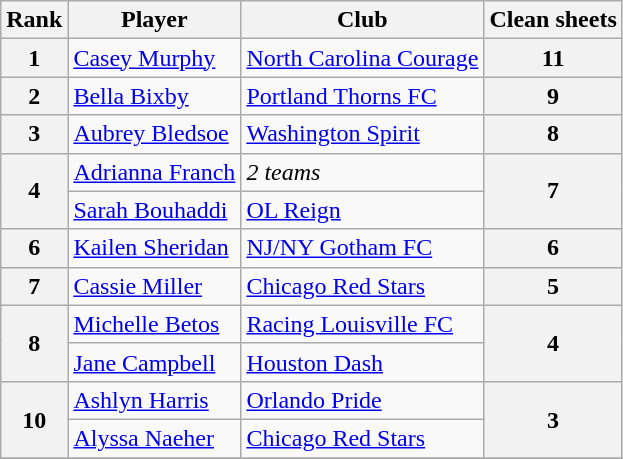<table class="wikitable">
<tr>
<th>Rank</th>
<th>Player</th>
<th>Club</th>
<th>Clean sheets</th>
</tr>
<tr>
<th>1</th>
<td> <a href='#'>Casey Murphy</a></td>
<td><a href='#'>North Carolina Courage</a></td>
<th>11</th>
</tr>
<tr>
<th rowspan=1>2</th>
<td> <a href='#'>Bella Bixby</a></td>
<td><a href='#'>Portland Thorns FC</a></td>
<th rowspan=1>9</th>
</tr>
<tr>
<th rowspan=1>3</th>
<td> <a href='#'>Aubrey Bledsoe</a></td>
<td><a href='#'>Washington Spirit</a></td>
<th rowspan=1>8</th>
</tr>
<tr>
<th rowspan=2>4</th>
<td> <a href='#'>Adrianna Franch</a></td>
<td><em>2 teams</em></td>
<th rowspan=2>7</th>
</tr>
<tr>
<td> <a href='#'>Sarah Bouhaddi</a></td>
<td><a href='#'>OL Reign</a></td>
</tr>
<tr>
<th rowspan=1>6</th>
<td> <a href='#'>Kailen Sheridan</a></td>
<td><a href='#'>NJ/NY Gotham FC</a></td>
<th rowspan=1>6</th>
</tr>
<tr>
<th rowspan=1>7</th>
<td> <a href='#'>Cassie Miller</a></td>
<td><a href='#'>Chicago Red Stars</a></td>
<th rowspan=1>5</th>
</tr>
<tr>
<th rowspan=2>8</th>
<td> <a href='#'>Michelle Betos</a></td>
<td><a href='#'>Racing Louisville FC</a></td>
<th rowspan=2>4</th>
</tr>
<tr>
<td> <a href='#'>Jane Campbell</a></td>
<td><a href='#'>Houston Dash</a></td>
</tr>
<tr>
<th rowspan=2>10</th>
<td> <a href='#'>Ashlyn Harris</a></td>
<td><a href='#'>Orlando Pride</a></td>
<th rowspan=2>3</th>
</tr>
<tr>
<td> <a href='#'>Alyssa Naeher</a></td>
<td><a href='#'>Chicago Red Stars</a></td>
</tr>
<tr>
</tr>
</table>
